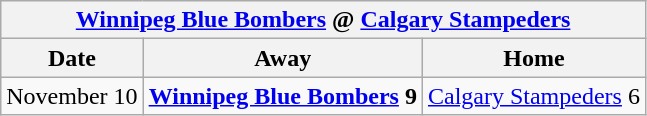<table class="wikitable">
<tr>
<th colspan=4><a href='#'>Winnipeg Blue Bombers</a> @ <a href='#'>Calgary Stampeders</a></th>
</tr>
<tr>
<th>Date</th>
<th>Away</th>
<th>Home</th>
</tr>
<tr>
<td>November 10</td>
<td><strong><a href='#'>Winnipeg Blue Bombers</a> 9</strong></td>
<td><a href='#'>Calgary Stampeders</a> 6</td>
</tr>
</table>
